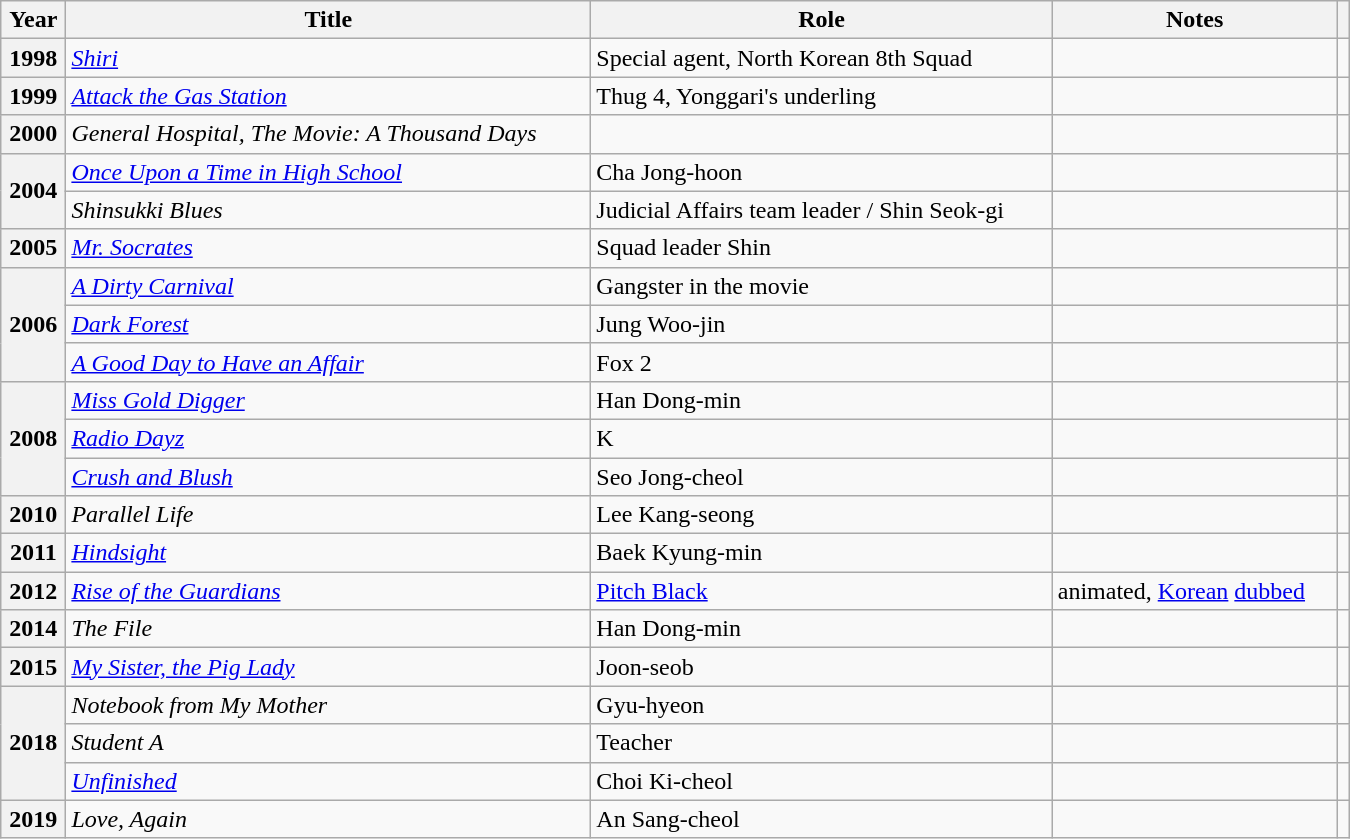<table class="wikitable sortable plainrowheaders" style="width:900px">
<tr>
<th scope="col">Year</th>
<th scope="col">Title</th>
<th scope="col">Role</th>
<th scope="col" class="unsortable">Notes</th>
<th scope="col" class="unsortable"></th>
</tr>
<tr>
<th scope="row">1998</th>
<td><em><a href='#'>Shiri</a></em></td>
<td>Special agent, North Korean 8th Squad</td>
<td></td>
<td></td>
</tr>
<tr>
<th scope="row">1999</th>
<td><em><a href='#'>Attack the Gas Station</a></em></td>
<td>Thug 4, Yonggari's underling</td>
<td></td>
<td></td>
</tr>
<tr>
<th scope="row">2000</th>
<td><em>General Hospital, The Movie: A Thousand Days</em></td>
<td></td>
<td></td>
<td></td>
</tr>
<tr>
<th scope="row"  rowspan=2>2004</th>
<td><em><a href='#'>Once Upon a Time in High School</a></em></td>
<td>Cha Jong-hoon</td>
<td></td>
<td></td>
</tr>
<tr>
<td><em>Shinsukki Blues</em></td>
<td>Judicial Affairs team leader /  Shin Seok-gi</td>
<td></td>
<td></td>
</tr>
<tr>
<th scope="row">2005</th>
<td><em><a href='#'>Mr. Socrates</a></em></td>
<td>Squad leader Shin</td>
<td></td>
<td></td>
</tr>
<tr>
<th scope="row"  rowspan=3>2006</th>
<td><em><a href='#'>A Dirty Carnival</a></em></td>
<td>Gangster in the movie</td>
<td></td>
<td></td>
</tr>
<tr>
<td><em><a href='#'>Dark Forest</a></em></td>
<td>Jung Woo-jin</td>
<td></td>
<td></td>
</tr>
<tr>
<td><em><a href='#'>A Good Day to Have an Affair</a></em></td>
<td>Fox 2</td>
<td></td>
<td></td>
</tr>
<tr>
<th scope="row" rowspan=3>2008</th>
<td><em><a href='#'>Miss Gold Digger</a></em></td>
<td>Han Dong-min</td>
<td></td>
<td></td>
</tr>
<tr>
<td><em><a href='#'>Radio Dayz</a></em></td>
<td>K</td>
<td></td>
<td></td>
</tr>
<tr>
<td><em><a href='#'>Crush and Blush</a></em></td>
<td>Seo Jong-cheol</td>
<td></td>
<td></td>
</tr>
<tr>
<th scope="row">2010</th>
<td><em>Parallel Life</em></td>
<td>Lee Kang-seong</td>
<td></td>
<td></td>
</tr>
<tr>
<th scope="row">2011</th>
<td><em><a href='#'>Hindsight</a></em></td>
<td>Baek Kyung-min</td>
<td></td>
<td></td>
</tr>
<tr>
<th scope="row">2012</th>
<td><em><a href='#'>Rise of the Guardians</a></em></td>
<td><a href='#'>Pitch Black</a></td>
<td>animated, <a href='#'>Korean</a> <a href='#'>dubbed</a></td>
<td style="text-align:center"></td>
</tr>
<tr>
<th scope="row">2014</th>
<td><em>The File</em></td>
<td>Han Dong-min</td>
<td></td>
<td style="text-align:center"></td>
</tr>
<tr>
<th scope="row">2015</th>
<td><em><a href='#'>My Sister, the Pig Lady</a></em></td>
<td>Joon-seob</td>
<td></td>
<td></td>
</tr>
<tr>
<th scope="row" rowspan="3">2018</th>
<td><em>Notebook from My Mother</em></td>
<td>Gyu-hyeon</td>
<td></td>
<td style="text-align:center"></td>
</tr>
<tr>
<td><em>Student A</em></td>
<td>Teacher</td>
<td></td>
<td></td>
</tr>
<tr>
<td><em><a href='#'>Unfinished</a></em></td>
<td>Choi Ki-cheol</td>
<td></td>
<td></td>
</tr>
<tr>
<th scope="row">2019</th>
<td><em>Love, Again</em></td>
<td>An Sang-cheol</td>
<td></td>
<td style="text-align:center"></td>
</tr>
</table>
